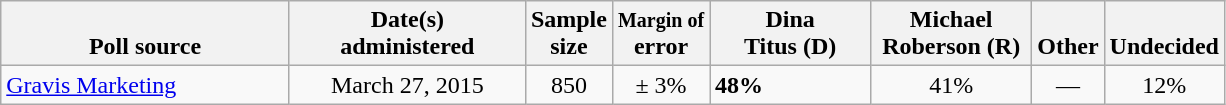<table class="wikitable">
<tr valign= bottom>
<th style="width:185px;">Poll source</th>
<th style="width:150px;">Date(s)<br>administered</th>
<th class=small>Sample<br>size</th>
<th class=small><small>Margin of</small><br>error</th>
<th style="width:100px;">Dina<br>Titus (D)</th>
<th style="width:100px;">Michael<br>Roberson (R)</th>
<th>Other</th>
<th>Undecided</th>
</tr>
<tr>
<td><a href='#'>Gravis Marketing</a></td>
<td align=center>March 27, 2015</td>
<td align=center>850</td>
<td align=center>± 3%</td>
<td><strong>48%</strong></td>
<td align=center>41%</td>
<td align=center>—</td>
<td align=center>12%</td>
</tr>
</table>
